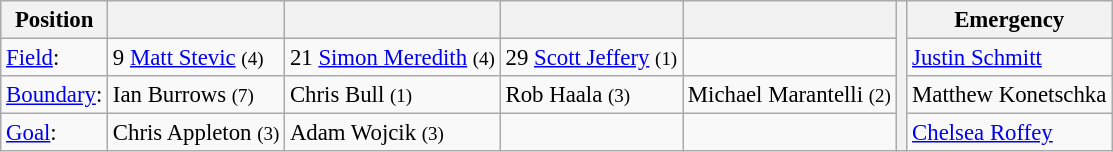<table class="wikitable" style="font-size: 95%;">
<tr>
<th>Position</th>
<th></th>
<th></th>
<th></th>
<th></th>
<th rowspan="4"></th>
<th>Emergency</th>
</tr>
<tr>
<td><a href='#'>Field</a>:</td>
<td>9 <a href='#'>Matt Stevic</a> <small>(4)</small></td>
<td>21 <a href='#'>Simon Meredith</a> <small>(4)</small></td>
<td>29 <a href='#'>Scott Jeffery</a> <small>(1)</small></td>
<td></td>
<td><a href='#'>Justin Schmitt</a></td>
</tr>
<tr>
<td><a href='#'>Boundary</a>:</td>
<td>Ian Burrows <small>(7)</small></td>
<td>Chris Bull <small>(1)</small></td>
<td>Rob Haala <small>(3)</small></td>
<td>Michael Marantelli <small>(2)</small></td>
<td>Matthew Konetschka</td>
</tr>
<tr>
<td><a href='#'>Goal</a>:</td>
<td>Chris Appleton <small>(3)</small></td>
<td>Adam Wojcik <small>(3)</small></td>
<td></td>
<td></td>
<td><a href='#'>Chelsea Roffey</a></td>
</tr>
</table>
